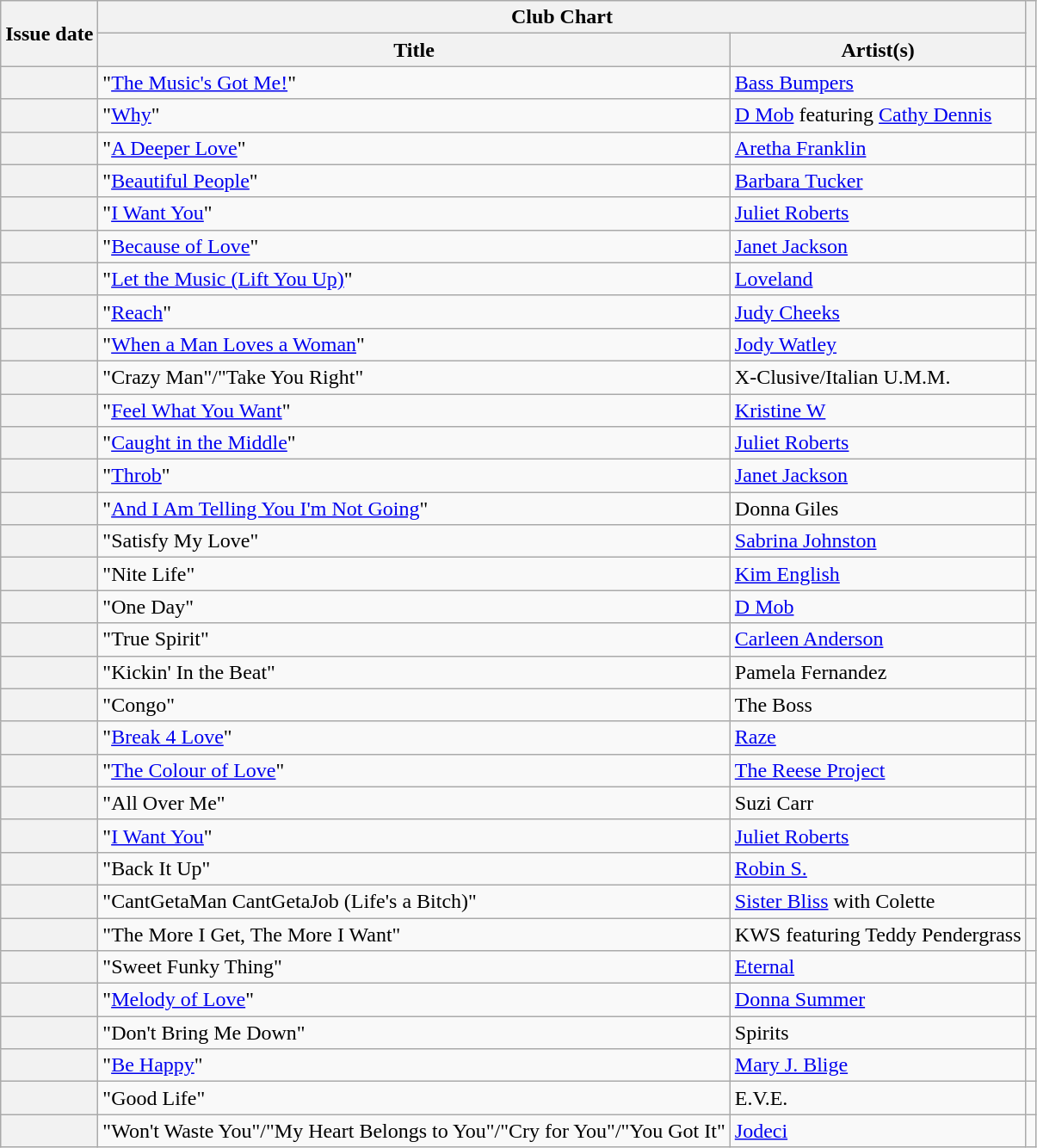<table class="wikitable sortable plainrowheaders">
<tr>
<th scope=col rowspan=2>Issue date</th>
<th scope=col colspan=2>Club Chart</th>
<th scope=col rowspan=2 class=unsortable></th>
</tr>
<tr>
<th scope=col>Title</th>
<th scope=col>Artist(s)</th>
</tr>
<tr>
<th scope=row></th>
<td rowspan="1">"<a href='#'>The Music's Got Me!</a>"</td>
<td rowspan="1"><a href='#'>Bass Bumpers</a></td>
<td></td>
</tr>
<tr>
<th scope=row></th>
<td rowspan="1">"<a href='#'>Why</a>"</td>
<td rowspan="1"><a href='#'>D Mob</a> featuring <a href='#'>Cathy Dennis</a></td>
<td></td>
</tr>
<tr>
<th scope=row></th>
<td rowspan="1">"<a href='#'>A Deeper Love</a>"</td>
<td rowspan="1"><a href='#'>Aretha Franklin</a></td>
<td></td>
</tr>
<tr>
<th scope=row></th>
<td rowspan="1">"<a href='#'>Beautiful People</a>"</td>
<td rowspan="1"><a href='#'>Barbara Tucker</a></td>
<td></td>
</tr>
<tr>
<th scope=row></th>
<td rowspan="1">"<a href='#'>I Want You</a>"</td>
<td rowspan="1"><a href='#'>Juliet Roberts</a></td>
<td></td>
</tr>
<tr>
<th scope=row></th>
<td rowspan="1">"<a href='#'>Because of Love</a>"</td>
<td rowspan="1"><a href='#'>Janet Jackson</a></td>
<td></td>
</tr>
<tr>
<th scope=row></th>
<td rowspan="1">"<a href='#'>Let the Music (Lift You Up)</a>"</td>
<td rowspan="1"><a href='#'>Loveland</a></td>
<td></td>
</tr>
<tr>
<th scope=row></th>
<td rowspan="1">"<a href='#'>Reach</a>"</td>
<td rowspan="1"><a href='#'>Judy Cheeks</a></td>
<td></td>
</tr>
<tr>
<th scope=row></th>
<td rowspan="1">"<a href='#'>When a Man Loves a Woman</a>"</td>
<td rowspan="1"><a href='#'>Jody Watley</a></td>
<td></td>
</tr>
<tr>
<th scope=row></th>
<td rowspan="1">"Crazy Man"/"Take You Right"</td>
<td rowspan="1">X-Clusive/Italian U.M.M.</td>
<td></td>
</tr>
<tr>
<th scope=row></th>
<td rowspan="1">"<a href='#'>Feel What You Want</a>"</td>
<td rowspan="1"><a href='#'>Kristine W</a></td>
<td></td>
</tr>
<tr>
<th scope=row></th>
<td rowspan="1">"<a href='#'>Caught in the Middle</a>"</td>
<td rowspan="1"><a href='#'>Juliet Roberts</a></td>
<td></td>
</tr>
<tr>
<th scope=row></th>
<td rowspan="1">"<a href='#'>Throb</a>"</td>
<td rowspan="1"><a href='#'>Janet Jackson</a></td>
<td></td>
</tr>
<tr>
<th scope=row></th>
<td rowspan="1">"<a href='#'>And I Am Telling You I'm Not Going</a>"</td>
<td rowspan="1">Donna Giles</td>
<td></td>
</tr>
<tr>
<th scope=row></th>
<td rowspan="1">"Satisfy My Love"</td>
<td rowspan="1"><a href='#'>Sabrina Johnston</a></td>
<td></td>
</tr>
<tr>
<th scope=row></th>
<td rowspan="1">"Nite Life"</td>
<td rowspan="1"><a href='#'>Kim English</a></td>
<td></td>
</tr>
<tr>
<th scope=row></th>
<td rowspan="1">"One Day"</td>
<td rowspan="1"><a href='#'>D Mob</a></td>
<td></td>
</tr>
<tr>
<th scope=row></th>
<td rowspan="1">"True Spirit"</td>
<td rowspan="1"><a href='#'>Carleen Anderson</a></td>
<td></td>
</tr>
<tr>
<th scope=row></th>
<td rowspan="1">"Kickin' In the Beat"</td>
<td rowspan="1">Pamela Fernandez</td>
<td></td>
</tr>
<tr>
<th scope=row></th>
<td rowspan="1">"Congo"</td>
<td rowspan="1">The Boss</td>
<td></td>
</tr>
<tr>
<th scope=row></th>
<td rowspan="1">"<a href='#'>Break 4 Love</a>"</td>
<td rowspan="1"><a href='#'>Raze</a></td>
<td></td>
</tr>
<tr>
<th scope=row></th>
<td rowspan="1">"<a href='#'>The Colour of Love</a>"</td>
<td rowspan="1"><a href='#'>The Reese Project</a></td>
<td></td>
</tr>
<tr>
<th scope=row></th>
<td rowspan="1">"All Over Me"</td>
<td rowspan="1">Suzi Carr</td>
<td></td>
</tr>
<tr>
<th scope=row></th>
<td rowspan="1">"<a href='#'>I Want You</a>"</td>
<td rowspan="1"><a href='#'>Juliet Roberts</a></td>
<td></td>
</tr>
<tr>
<th scope=row></th>
<td rowspan="1">"Back It Up"</td>
<td rowspan="1"><a href='#'>Robin S.</a></td>
<td></td>
</tr>
<tr>
<th scope=row></th>
<td rowspan="1">"CantGetaMan CantGetaJob (Life's a Bitch)"</td>
<td rowspan="1"><a href='#'>Sister Bliss</a> with Colette</td>
<td></td>
</tr>
<tr>
<th scope=row></th>
<td rowspan="1">"The More I Get, The More I Want"</td>
<td rowspan="1">KWS featuring Teddy Pendergrass</td>
<td></td>
</tr>
<tr>
<th scope=row></th>
<td rowspan="1">"Sweet Funky Thing"</td>
<td rowspan="1"><a href='#'>Eternal</a></td>
<td></td>
</tr>
<tr>
<th scope=row></th>
<td rowspan="1">"<a href='#'>Melody of Love</a>"</td>
<td rowspan="1"><a href='#'>Donna Summer</a></td>
<td></td>
</tr>
<tr>
<th scope=row></th>
<td rowspan="1">"Don't Bring Me Down"</td>
<td rowspan="1">Spirits</td>
<td></td>
</tr>
<tr>
<th scope=row></th>
<td rowspan="1">"<a href='#'>Be Happy</a>"</td>
<td rowspan="1"><a href='#'>Mary J. Blige</a></td>
<td></td>
</tr>
<tr>
<th scope=row></th>
<td rowspan="1">"Good Life"</td>
<td rowspan="1">E.V.E.</td>
<td></td>
</tr>
<tr>
<th scope=row></th>
<td rowspan="1">"Won't Waste You"/"My Heart Belongs to You"/"Cry for You"/"You Got It"</td>
<td rowspan="1"><a href='#'>Jodeci</a></td>
<td></td>
</tr>
</table>
